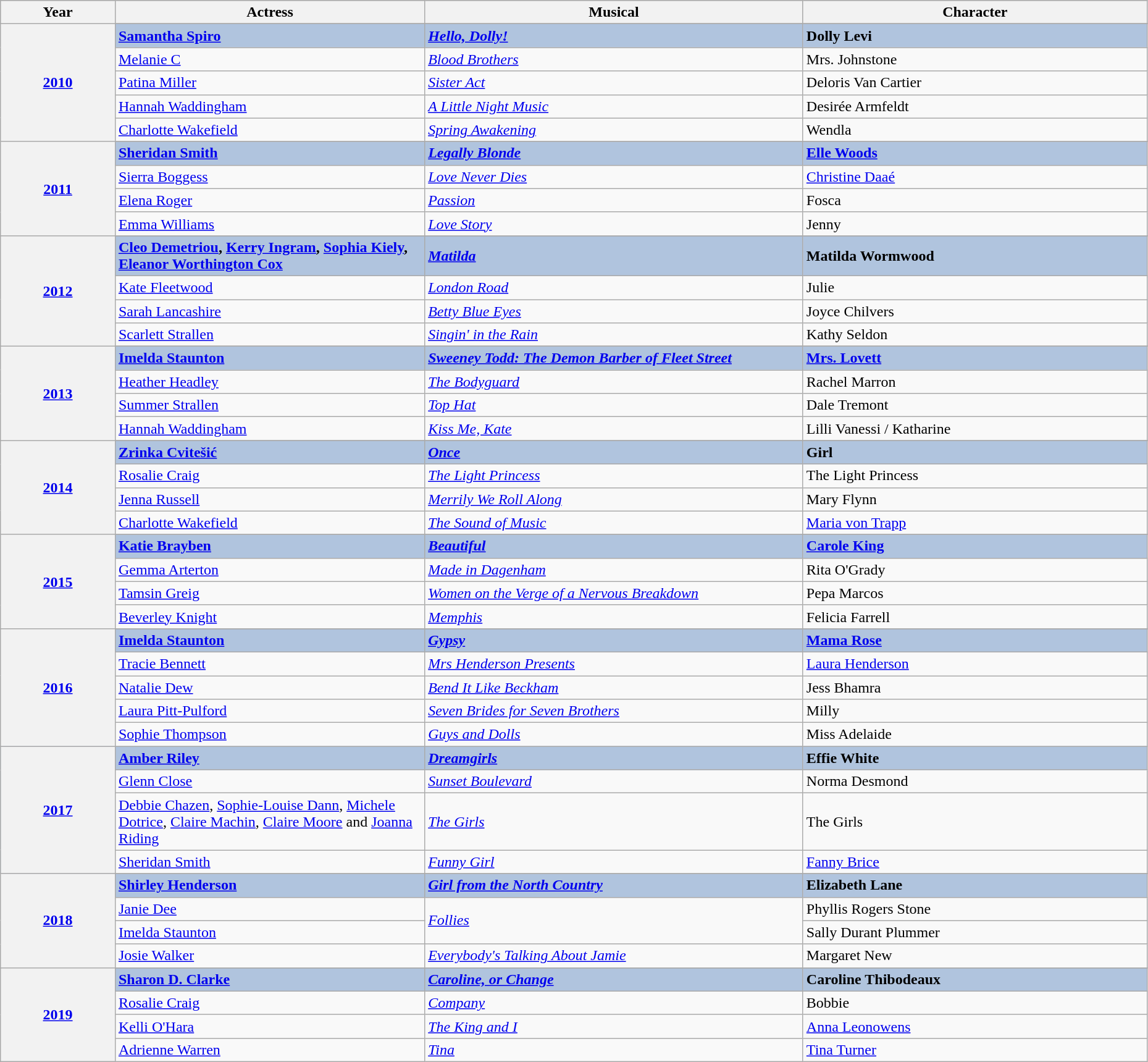<table class="wikitable" style="width:98%;">
<tr style="background:#bebebe;">
<th style="width:10%;">Year</th>
<th style="width:27%;">Actress</th>
<th style="width:33%;">Musical</th>
<th style="width:30%;">Character</th>
</tr>
<tr>
<th rowspan="6" align="center"><a href='#'>2010</a></th>
</tr>
<tr style="background:#B0C4DE">
<td><strong><a href='#'>Samantha Spiro</a></strong></td>
<td><strong><em><a href='#'>Hello, Dolly!</a></em></strong></td>
<td><strong>Dolly Levi</strong></td>
</tr>
<tr>
<td><a href='#'>Melanie C</a></td>
<td><em><a href='#'>Blood Brothers</a></em></td>
<td>Mrs. Johnstone</td>
</tr>
<tr>
<td><a href='#'>Patina Miller</a></td>
<td><em><a href='#'>Sister Act</a></em></td>
<td>Deloris Van Cartier</td>
</tr>
<tr>
<td><a href='#'>Hannah Waddingham</a></td>
<td><em><a href='#'>A Little Night Music</a></em></td>
<td>Desirée Armfeldt</td>
</tr>
<tr>
<td><a href='#'>Charlotte Wakefield</a></td>
<td><em><a href='#'>Spring Awakening</a></em></td>
<td>Wendla</td>
</tr>
<tr>
<th rowspan="5" align="center"><a href='#'>2011</a></th>
</tr>
<tr style="background:#B0C4DE">
<td><strong><a href='#'>Sheridan Smith</a></strong></td>
<td><strong><em><a href='#'>Legally Blonde</a></em></strong></td>
<td><strong><a href='#'>Elle Woods</a></strong></td>
</tr>
<tr>
<td><a href='#'>Sierra Boggess</a></td>
<td><em><a href='#'>Love Never Dies</a></em></td>
<td><a href='#'>Christine Daaé</a></td>
</tr>
<tr>
<td><a href='#'>Elena Roger</a></td>
<td><em><a href='#'>Passion</a></em></td>
<td>Fosca</td>
</tr>
<tr>
<td><a href='#'>Emma Williams</a></td>
<td><em><a href='#'>Love Story</a></em></td>
<td>Jenny</td>
</tr>
<tr>
<th rowspan="5" align="center"><a href='#'>2012</a></th>
</tr>
<tr style="background:#B0C4DE">
<td><strong><a href='#'>Cleo Demetriou</a>, <a href='#'>Kerry Ingram</a>, <a href='#'>Sophia Kiely</a>, <a href='#'>Eleanor Worthington Cox</a></strong></td>
<td><strong><em><a href='#'>Matilda</a></em></strong></td>
<td><strong>Matilda Wormwood</strong></td>
</tr>
<tr>
<td><a href='#'>Kate Fleetwood</a></td>
<td><em><a href='#'>London Road</a></em></td>
<td>Julie</td>
</tr>
<tr>
<td><a href='#'>Sarah Lancashire</a></td>
<td><em><a href='#'>Betty Blue Eyes</a></em></td>
<td>Joyce Chilvers</td>
</tr>
<tr>
<td><a href='#'>Scarlett Strallen</a></td>
<td><em><a href='#'>Singin' in the Rain</a></em></td>
<td>Kathy Seldon</td>
</tr>
<tr>
<th rowspan="5" align="center"><a href='#'>2013</a></th>
</tr>
<tr style="background:#B0C4DE">
<td><strong><a href='#'>Imelda Staunton</a></strong></td>
<td><strong><em><a href='#'>Sweeney Todd: The Demon Barber of Fleet Street</a></em></strong></td>
<td><strong><a href='#'>Mrs. Lovett</a></strong></td>
</tr>
<tr>
<td><a href='#'>Heather Headley</a></td>
<td><em><a href='#'>The Bodyguard</a></em></td>
<td>Rachel Marron</td>
</tr>
<tr>
<td><a href='#'>Summer Strallen</a></td>
<td><em><a href='#'>Top Hat</a></em></td>
<td>Dale Tremont</td>
</tr>
<tr>
<td><a href='#'>Hannah Waddingham</a></td>
<td><em><a href='#'>Kiss Me, Kate</a></em></td>
<td>Lilli Vanessi / Katharine</td>
</tr>
<tr>
<th rowspan="5" align="center"><a href='#'>2014</a></th>
</tr>
<tr style="background:#B0C4DE">
<td><strong><a href='#'>Zrinka Cvitešić</a></strong></td>
<td><strong><em><a href='#'>Once</a></em></strong></td>
<td><strong>Girl</strong></td>
</tr>
<tr>
<td><a href='#'>Rosalie Craig</a></td>
<td><em><a href='#'>The Light Princess</a></em></td>
<td>The Light Princess</td>
</tr>
<tr>
<td><a href='#'>Jenna Russell</a></td>
<td><em><a href='#'>Merrily We Roll Along</a></em></td>
<td>Mary Flynn</td>
</tr>
<tr>
<td><a href='#'>Charlotte Wakefield</a></td>
<td><em><a href='#'>The Sound of Music</a></em></td>
<td><a href='#'>Maria von Trapp</a></td>
</tr>
<tr>
<th rowspan="5" align="center"><a href='#'>2015</a></th>
</tr>
<tr style="background:#B0C4DE">
<td><strong><a href='#'>Katie Brayben</a></strong></td>
<td><strong><em><a href='#'>Beautiful</a></em></strong></td>
<td><strong><a href='#'>Carole King</a></strong></td>
</tr>
<tr>
<td><a href='#'>Gemma Arterton</a></td>
<td><em><a href='#'>Made in Dagenham</a></em></td>
<td>Rita O'Grady</td>
</tr>
<tr>
<td><a href='#'>Tamsin Greig</a></td>
<td><em><a href='#'>Women on the Verge of a Nervous Breakdown</a></em></td>
<td>Pepa Marcos</td>
</tr>
<tr>
<td><a href='#'>Beverley Knight</a></td>
<td><em><a href='#'>Memphis</a></em></td>
<td>Felicia Farrell</td>
</tr>
<tr>
<th rowspan="6" align="center"><a href='#'>2016</a></th>
</tr>
<tr style="background:#B0C4DE">
<td><strong><a href='#'>Imelda Staunton</a></strong></td>
<td><strong><em><a href='#'>Gypsy</a></em></strong></td>
<td><strong><a href='#'>Mama Rose</a></strong></td>
</tr>
<tr>
<td><a href='#'>Tracie Bennett</a></td>
<td><em><a href='#'>Mrs Henderson Presents</a></em></td>
<td><a href='#'>Laura Henderson</a></td>
</tr>
<tr>
<td><a href='#'>Natalie Dew</a></td>
<td><em><a href='#'>Bend It Like Beckham</a></em></td>
<td>Jess Bhamra</td>
</tr>
<tr>
<td><a href='#'>Laura Pitt-Pulford</a></td>
<td><em><a href='#'>Seven Brides for Seven Brothers</a></em></td>
<td>Milly</td>
</tr>
<tr>
<td><a href='#'>Sophie Thompson</a></td>
<td><em><a href='#'>Guys and Dolls</a></em></td>
<td>Miss Adelaide</td>
</tr>
<tr style="background:#B0C4DE">
<th rowspan="4"><a href='#'>2017</a></th>
<td><strong><a href='#'>Amber Riley</a></strong></td>
<td><strong><em><a href='#'>Dreamgirls</a></em></strong></td>
<td><strong>Effie White</strong></td>
</tr>
<tr>
<td><a href='#'>Glenn Close</a></td>
<td><em><a href='#'>Sunset Boulevard</a></em></td>
<td>Norma Desmond</td>
</tr>
<tr>
<td><a href='#'>Debbie Chazen</a>, <a href='#'>Sophie-Louise Dann</a>, <a href='#'>Michele Dotrice</a>, <a href='#'>Claire Machin</a>, <a href='#'>Claire Moore</a> and <a href='#'>Joanna Riding</a></td>
<td><em><a href='#'>The Girls</a></em></td>
<td>The Girls</td>
</tr>
<tr>
<td><a href='#'>Sheridan Smith</a></td>
<td><em><a href='#'>Funny Girl</a></em></td>
<td><a href='#'>Fanny Brice</a></td>
</tr>
<tr>
<th rowspan="5"><a href='#'>2018</a></th>
</tr>
<tr style="background:#B0C4DE">
<td><strong><a href='#'>Shirley Henderson</a></strong></td>
<td><strong><em><a href='#'><em>Girl from the North Country</em></a></em></strong></td>
<td><strong>Elizabeth Lane</strong></td>
</tr>
<tr>
<td><a href='#'>Janie Dee</a></td>
<td rowspan="2"><em><a href='#'>Follies</a></em></td>
<td>Phyllis Rogers Stone</td>
</tr>
<tr>
<td><a href='#'>Imelda Staunton</a></td>
<td>Sally Durant Plummer</td>
</tr>
<tr>
<td><a href='#'>Josie Walker</a></td>
<td><em><a href='#'>Everybody's Talking About Jamie</a></em></td>
<td>Margaret New</td>
</tr>
<tr>
<th rowspan=5><a href='#'>2019</a></th>
</tr>
<tr style="background:#B0C4DE">
<td><strong><a href='#'>Sharon D. Clarke</a></strong></td>
<td><strong><em><a href='#'>Caroline, or Change</a></em></strong></td>
<td><strong>Caroline Thibodeaux</strong></td>
</tr>
<tr>
<td><a href='#'>Rosalie Craig</a></td>
<td><em><a href='#'>Company</a></em></td>
<td>Bobbie</td>
</tr>
<tr>
<td><a href='#'>Kelli O'Hara</a></td>
<td><em><a href='#'>The King and I</a></em></td>
<td><a href='#'>Anna Leonowens</a></td>
</tr>
<tr>
<td><a href='#'>Adrienne Warren</a></td>
<td><em><a href='#'>Tina</a></em></td>
<td><a href='#'>Tina Turner</a></td>
</tr>
</table>
